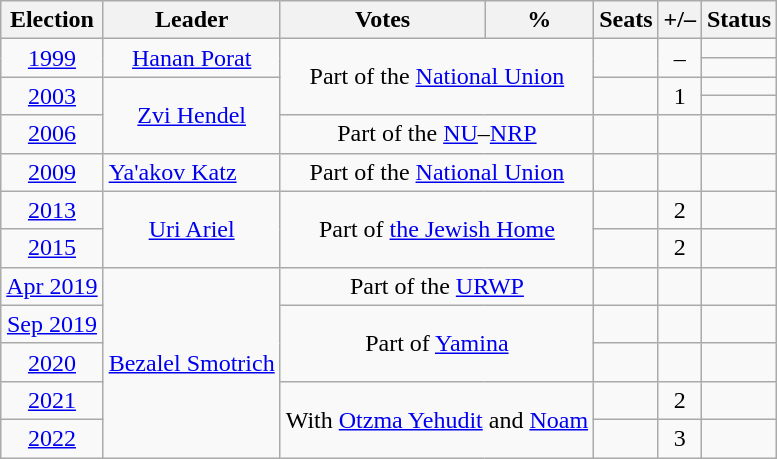<table class=wikitable style=text-align:center>
<tr>
<th>Election</th>
<th>Leader</th>
<th>Votes</th>
<th>%</th>
<th>Seats</th>
<th>+/–</th>
<th>Status</th>
</tr>
<tr>
<td rowspan=2><a href='#'>1999</a></td>
<td rowspan=2><a href='#'>Hanan Porat</a></td>
<td rowspan=4 colspan=2>Part of the <a href='#'>National Union</a></td>
<td rowspan=2></td>
<td rowspan=2>–</td>
<td> </td>
</tr>
<tr>
<td> </td>
</tr>
<tr>
<td rowspan=2><a href='#'>2003</a></td>
<td rowspan=3><a href='#'>Zvi Hendel</a></td>
<td rowspan=2></td>
<td rowspan=2> 1</td>
<td> </td>
</tr>
<tr>
<td> </td>
</tr>
<tr>
<td><a href='#'>2006</a></td>
<td colspan=2>Part of the <a href='#'>NU</a>–<a href='#'>NRP</a></td>
<td></td>
<td></td>
<td></td>
</tr>
<tr>
<td><a href='#'>2009</a></td>
<td align=left><a href='#'>Ya'akov Katz</a></td>
<td colspan=2>Part of the <a href='#'>National Union</a></td>
<td></td>
<td></td>
<td></td>
</tr>
<tr>
<td><a href='#'>2013</a></td>
<td rowspan=2><a href='#'>Uri Ariel</a></td>
<td colspan=2 rowspan=2>Part of <a href='#'>the Jewish Home</a></td>
<td></td>
<td> 2</td>
<td></td>
</tr>
<tr>
<td><a href='#'>2015</a></td>
<td></td>
<td> 2</td>
<td></td>
</tr>
<tr>
<td><a href='#'>Apr 2019</a></td>
<td rowspan=5><a href='#'>Bezalel Smotrich</a></td>
<td colspan=2>Part of the <a href='#'>URWP</a></td>
<td></td>
<td></td>
<td></td>
</tr>
<tr>
<td><a href='#'>Sep 2019</a></td>
<td colspan=2 rowspan=2>Part of <a href='#'>Yamina</a></td>
<td></td>
<td></td>
<td></td>
</tr>
<tr>
<td><a href='#'>2020</a></td>
<td></td>
<td></td>
<td></td>
</tr>
<tr>
<td><a href='#'>2021</a></td>
<td colspan=2 rowspan=2>With <a href='#'>Otzma Yehudit</a> and <a href='#'>Noam</a></td>
<td></td>
<td> 2</td>
<td></td>
</tr>
<tr>
<td><a href='#'>2022</a></td>
<td></td>
<td> 3</td>
<td></td>
</tr>
</table>
